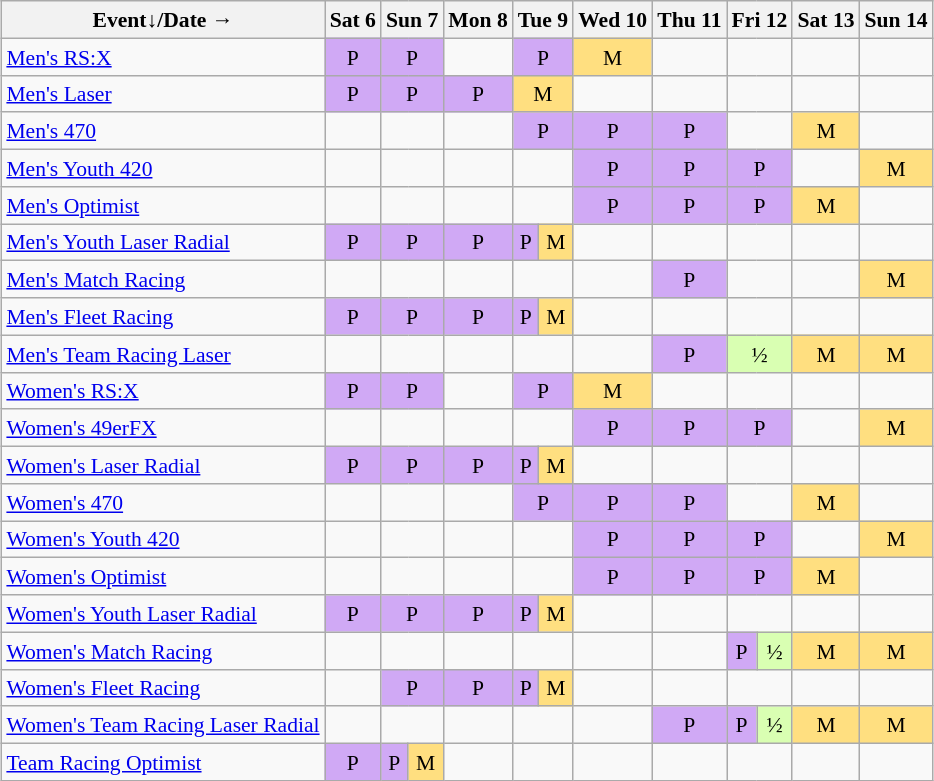<table class="wikitable" style="text-align:center; margin:0.5em auto; font-size:90%; line-height:1.25em;">
<tr>
<th>Event↓/Date →</th>
<th>Sat 6</th>
<th colspan="2">Sun 7</th>
<th>Mon 8</th>
<th colspan="2">Tue 9</th>
<th>Wed 10</th>
<th>Thu 11</th>
<th colspan="2">Fri 12</th>
<th>Sat 13</th>
<th>Sun 14</th>
</tr>
<tr>
<td style="text-align:left;"><a href='#'>Men's RS:X</a></td>
<td style="background-color:#D0A9F5;">P</td>
<td colspan="2" style="background-color:#D0A9F5;">P</td>
<td></td>
<td colspan="2" style="background-color:#D0A9F5;">P</td>
<td style="background-color:#FFDF80;">M</td>
<td></td>
<td colspan="2"></td>
<td></td>
<td></td>
</tr>
<tr>
<td style="text-align:left;"><a href='#'>Men's Laser</a></td>
<td style="background-color:#D0A9F5;">P</td>
<td colspan="2" style="background-color:#D0A9F5;">P</td>
<td style="background-color:#D0A9F5;">P</td>
<td colspan="2" style="background-color:#FFDF80;">M</td>
<td></td>
<td></td>
<td colspan="2"></td>
<td></td>
<td></td>
</tr>
<tr>
<td style="text-align:left;"><a href='#'>Men's 470</a></td>
<td></td>
<td colspan="2"></td>
<td></td>
<td colspan="2" style="background-color:#D0A9F5;">P</td>
<td style="background-color:#D0A9F5;">P</td>
<td style="background-color:#D0A9F5;">P</td>
<td colspan="2"></td>
<td style="background-color:#FFDF80;">M</td>
<td></td>
</tr>
<tr>
<td style="text-align:left;"><a href='#'>Men's Youth 420</a></td>
<td></td>
<td colspan="2"></td>
<td></td>
<td colspan="2"></td>
<td style="background-color:#D0A9F5;">P</td>
<td style="background-color:#D0A9F5;">P</td>
<td colspan="2" style="background-color:#D0A9F5;">P</td>
<td></td>
<td style="background-color:#FFDF80;">M</td>
</tr>
<tr>
<td style="text-align:left;"><a href='#'>Men's Optimist</a></td>
<td></td>
<td colspan="2"></td>
<td></td>
<td colspan="2"></td>
<td style="background-color:#D0A9F5;">P</td>
<td style="background-color:#D0A9F5;">P</td>
<td colspan="2" style="background-color:#D0A9F5;">P</td>
<td style="background-color:#FFDF80;">M</td>
<td></td>
</tr>
<tr>
<td style="text-align:left;"><a href='#'>Men's Youth Laser Radial</a></td>
<td style="background-color:#D0A9F5;">P</td>
<td colspan="2" style="background-color:#D0A9F5;">P</td>
<td style="background-color:#D0A9F5;">P</td>
<td style="background-color:#D0A9F5;">P</td>
<td style="background-color:#FFDF80;">M</td>
<td></td>
<td></td>
<td colspan="2"></td>
<td></td>
<td></td>
</tr>
<tr>
<td style="text-align:left;"><a href='#'>Men's Match Racing</a></td>
<td></td>
<td colspan="2"></td>
<td></td>
<td colspan="2"></td>
<td></td>
<td style="background-color:#D0A9F5;">P</td>
<td colspan="2"></td>
<td></td>
<td style="background-color:#FFDF80;">M</td>
</tr>
<tr>
<td style="text-align:left;"><a href='#'>Men's Fleet Racing</a></td>
<td style="background-color:#D0A9F5;">P</td>
<td colspan="2" style="background-color:#D0A9F5;">P</td>
<td style="background-color:#D0A9F5;">P</td>
<td style="background-color:#D0A9F5;">P</td>
<td style="background-color:#FFDF80;">M</td>
<td></td>
<td></td>
<td colspan="2"></td>
<td></td>
<td></td>
</tr>
<tr>
<td style="text-align:left;"><a href='#'>Men's Team Racing Laser</a></td>
<td></td>
<td colspan="2"></td>
<td></td>
<td colspan="2"></td>
<td></td>
<td style="background-color:#D0A9F5;">P</td>
<td colspan="2" style="background-color:#D9FFB2;">½</td>
<td style="background-color:#FFDF80;">M</td>
<td style="background-color:#FFDF80;">M</td>
</tr>
<tr>
<td style="text-align:left;"><a href='#'>Women's RS:X</a></td>
<td style="background-color:#D0A9F5;">P</td>
<td colspan="2" style="background-color:#D0A9F5;">P</td>
<td></td>
<td colspan="2" style="background-color:#D0A9F5;">P</td>
<td style="background-color:#FFDF80;">M</td>
<td></td>
<td colspan="2"></td>
<td></td>
<td></td>
</tr>
<tr>
<td style="text-align:left;"><a href='#'>Women's 49erFX</a></td>
<td></td>
<td colspan="2"></td>
<td></td>
<td colspan="2"></td>
<td style="background-color:#D0A9F5;">P</td>
<td style="background-color:#D0A9F5;">P</td>
<td colspan="2" style="background-color:#D0A9F5;">P</td>
<td></td>
<td style="background-color:#FFDF80;">M</td>
</tr>
<tr>
<td style="text-align:left;"><a href='#'>Women's Laser Radial</a></td>
<td style="background-color:#D0A9F5;">P</td>
<td colspan="2" style="background-color:#D0A9F5;">P</td>
<td style="background-color:#D0A9F5;">P</td>
<td style="background-color:#D0A9F5;">P</td>
<td style="background-color:#FFDF80;">M</td>
<td></td>
<td></td>
<td colspan="2"></td>
<td></td>
<td></td>
</tr>
<tr>
<td style="text-align:left;"><a href='#'>Women's 470</a></td>
<td></td>
<td colspan="2"></td>
<td></td>
<td colspan="2" style="background-color:#D0A9F5;">P</td>
<td style="background-color:#D0A9F5;">P</td>
<td style="background-color:#D0A9F5;">P</td>
<td colspan="2"></td>
<td style="background-color:#FFDF80;">M</td>
<td></td>
</tr>
<tr>
<td style="text-align:left;"><a href='#'>Women's Youth 420</a></td>
<td></td>
<td colspan="2"></td>
<td></td>
<td colspan="2"></td>
<td style="background-color:#D0A9F5;">P</td>
<td style="background-color:#D0A9F5;">P</td>
<td colspan="2" style="background-color:#D0A9F5;">P</td>
<td></td>
<td style="background-color:#FFDF80;">M</td>
</tr>
<tr>
<td style="text-align:left;"><a href='#'>Women's Optimist</a></td>
<td></td>
<td colspan="2"></td>
<td></td>
<td colspan="2"></td>
<td style="background-color:#D0A9F5;">P</td>
<td style="background-color:#D0A9F5;">P</td>
<td colspan="2" style="background-color:#D0A9F5;">P</td>
<td style="background-color:#FFDF80;">M</td>
<td></td>
</tr>
<tr>
<td style="text-align:left;"><a href='#'>Women's Youth Laser Radial</a></td>
<td style="background-color:#D0A9F5;">P</td>
<td colspan="2" style="background-color:#D0A9F5;">P</td>
<td style="background-color:#D0A9F5;">P</td>
<td style="background-color:#D0A9F5;">P</td>
<td style="background-color:#FFDF80;">M</td>
<td></td>
<td></td>
<td colspan="2"></td>
<td></td>
<td></td>
</tr>
<tr>
<td style="text-align:left;"><a href='#'>Women's Match Racing</a></td>
<td></td>
<td colspan="2"></td>
<td></td>
<td colspan="2"></td>
<td></td>
<td></td>
<td style="background-color:#D0A9F5;">P</td>
<td style="background-color:#D9FFB2;">½</td>
<td style="background-color:#FFDF80;">M</td>
<td style="background-color:#FFDF80;">M</td>
</tr>
<tr>
<td style="text-align:left;"><a href='#'>Women's Fleet Racing</a></td>
<td></td>
<td colspan="2" style="background-color:#D0A9F5;">P</td>
<td style="background-color:#D0A9F5;">P</td>
<td style="background-color:#D0A9F5;">P</td>
<td style="background-color:#FFDF80;">M</td>
<td></td>
<td></td>
<td colspan="2"></td>
<td></td>
<td></td>
</tr>
<tr>
<td style="text-align:left;"><a href='#'>Women's Team Racing Laser Radial</a></td>
<td></td>
<td colspan="2"></td>
<td></td>
<td colspan="2"></td>
<td></td>
<td style="background-color:#D0A9F5;">P</td>
<td style="background-color:#D0A9F5;">P</td>
<td style="background-color:#D9FFB2;">½</td>
<td style="background-color:#FFDF80;">M</td>
<td style="background-color:#FFDF80;">M</td>
</tr>
<tr>
<td style="text-align:left;"><a href='#'>Team Racing Optimist</a></td>
<td style="background-color:#D0A9F5;">P</td>
<td style="background-color:#D0A9F5;">P</td>
<td style="background-color:#FFDF80;">M</td>
<td></td>
<td colspan="2"></td>
<td></td>
<td></td>
<td colspan="2"></td>
<td></td>
<td></td>
</tr>
</table>
